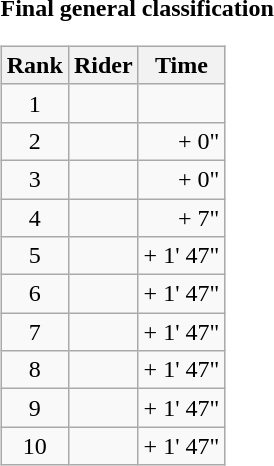<table>
<tr>
<td><strong>Final general classification</strong><br><table class="wikitable">
<tr>
<th scope="col">Rank</th>
<th scope="col">Rider</th>
<th scope="col">Time</th>
</tr>
<tr>
<td style="text-align:center;">1</td>
<td></td>
<td style="text-align:right;"></td>
</tr>
<tr>
<td style="text-align:center;">2</td>
<td></td>
<td style="text-align:right;">+ 0"</td>
</tr>
<tr>
<td style="text-align:center;">3</td>
<td></td>
<td style="text-align:right;">+ 0"</td>
</tr>
<tr>
<td style="text-align:center;">4</td>
<td></td>
<td style="text-align:right;">+ 7"</td>
</tr>
<tr>
<td style="text-align:center;">5</td>
<td></td>
<td style="text-align:right;">+ 1' 47"</td>
</tr>
<tr>
<td style="text-align:center;">6</td>
<td></td>
<td style="text-align:right;">+ 1' 47"</td>
</tr>
<tr>
<td style="text-align:center;">7</td>
<td></td>
<td style="text-align:right;">+ 1' 47"</td>
</tr>
<tr>
<td style="text-align:center;">8</td>
<td></td>
<td style="text-align:right;">+ 1' 47"</td>
</tr>
<tr>
<td style="text-align:center;">9</td>
<td></td>
<td style="text-align:right;">+ 1' 47"</td>
</tr>
<tr>
<td style="text-align:center;">10</td>
<td></td>
<td style="text-align:right;">+ 1' 47"</td>
</tr>
</table>
</td>
</tr>
</table>
